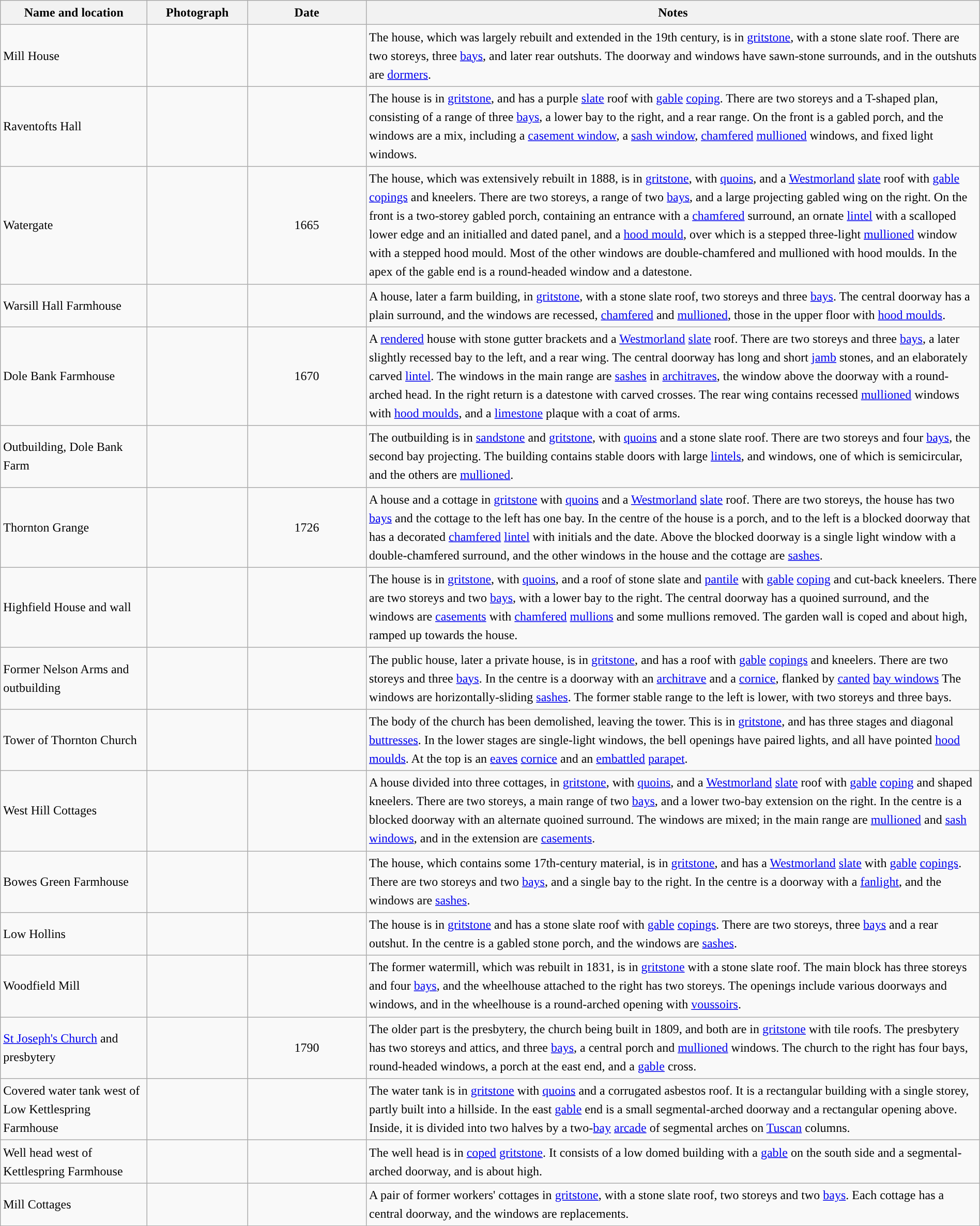<table class="wikitable sortable plainrowheaders" style="width:100%;border:0px;text-align:left;line-height:150%;">
<tr>
<th scope="col"  style="width:150px">Name and location</th>
<th scope="col"  style="width:100px" class="unsortable">Photograph</th>
<th scope="col"  style="width:120px">Date</th>
<th scope="col"  style="width:650px" class="unsortable">Notes</th>
</tr>
<tr>
<td>Mill House<br><small></small></td>
<td></td>
<td align="center"></td>
<td>The house, which was largely rebuilt and extended in the 19th century, is in <a href='#'>gritstone</a>, with a stone slate roof.  There are two storeys, three <a href='#'>bays</a>, and later rear outshuts.  The doorway and windows have sawn-stone surrounds, and in the outshuts are <a href='#'>dormers</a>.</td>
</tr>
<tr>
<td>Raventofts Hall<br><small></small></td>
<td></td>
<td align="center"></td>
<td>The house is in <a href='#'>gritstone</a>, and has a purple <a href='#'>slate</a> roof with <a href='#'>gable</a> <a href='#'>coping</a>.  There are two storeys and a T-shaped plan, consisting of a range of three <a href='#'>bays</a>, a lower bay to the right, and a rear range.  On the front is a gabled porch, and the windows are a mix, including a <a href='#'>casement window</a>, a <a href='#'>sash window</a>, <a href='#'>chamfered</a> <a href='#'>mullioned</a> windows, and fixed light windows.</td>
</tr>
<tr>
<td>Watergate<br><small></small></td>
<td></td>
<td align="center">1665</td>
<td>The house, which was extensively rebuilt in 1888, is in <a href='#'>gritstone</a>, with <a href='#'>quoins</a>, and a <a href='#'>Westmorland</a> <a href='#'>slate</a> roof with <a href='#'>gable</a> <a href='#'>copings</a> and kneelers.  There are two storeys, a range of two <a href='#'>bays</a>, and a large projecting gabled wing on the right.  On the front is a two-storey gabled porch, containing an entrance with a <a href='#'>chamfered</a> surround, an ornate <a href='#'>lintel</a> with a scalloped lower edge and an initialled and dated panel, and a <a href='#'>hood mould</a>, over which is a stepped three-light <a href='#'>mullioned</a> window with a stepped hood mould. Most of the other windows are double-chamfered and mullioned with hood moulds.  In the apex of the gable end is a round-headed window and a datestone.</td>
</tr>
<tr>
<td>Warsill Hall Farmhouse<br><small></small></td>
<td></td>
<td align="center"></td>
<td>A house, later a farm building, in <a href='#'>gritstone</a>, with a stone slate roof, two storeys and three <a href='#'>bays</a>.  The central doorway has a plain surround, and the windows are recessed, <a href='#'>chamfered</a> and <a href='#'>mullioned</a>, those in the upper floor with <a href='#'>hood moulds</a>.</td>
</tr>
<tr>
<td>Dole Bank Farmhouse<br><small></small></td>
<td></td>
<td align="center">1670</td>
<td>A <a href='#'>rendered</a> house with stone gutter brackets and a <a href='#'>Westmorland</a> <a href='#'>slate</a> roof.  There are two storeys and three <a href='#'>bays</a>, a later slightly recessed bay to the left, and a rear wing.  The central doorway has long and short <a href='#'>jamb</a> stones, and an elaborately carved <a href='#'>lintel</a>.  The windows in the main range are <a href='#'>sashes</a> in <a href='#'>architraves</a>, the window above the doorway with a round-arched head.  In the right return is a datestone with carved crosses.  The rear wing contains recessed <a href='#'>mullioned</a> windows with <a href='#'>hood moulds</a>, and a <a href='#'>limestone</a> plaque with a coat of arms.</td>
</tr>
<tr>
<td>Outbuilding, Dole Bank Farm<br><small></small></td>
<td></td>
<td align="center"></td>
<td>The outbuilding is in <a href='#'>sandstone</a> and <a href='#'>gritstone</a>, with <a href='#'>quoins</a> and a stone slate roof.  There are two storeys and four <a href='#'>bays</a>, the second bay projecting.  The building contains stable doors with large <a href='#'>lintels</a>, and windows, one of which is semicircular, and the others are <a href='#'>mullioned</a>.</td>
</tr>
<tr>
<td>Thornton Grange<br><small></small></td>
<td></td>
<td align="center">1726</td>
<td>A house and a cottage in <a href='#'>gritstone</a> with <a href='#'>quoins</a> and a <a href='#'>Westmorland</a> <a href='#'>slate</a> roof.  There are two storeys, the house has two <a href='#'>bays</a> and the cottage to the left has one bay.  In the centre of the house is a porch, and to the left is a blocked doorway that has a decorated <a href='#'>chamfered</a> <a href='#'>lintel</a> with initials and the date.  Above the blocked doorway is a single light window with a double-chamfered surround, and the other windows in the house and the cottage are <a href='#'>sashes</a>.</td>
</tr>
<tr>
<td>Highfield House and wall<br><small></small></td>
<td></td>
<td align="center"></td>
<td>The house is in <a href='#'>gritstone</a>, with <a href='#'>quoins</a>, and a roof of stone slate and <a href='#'>pantile</a> with <a href='#'>gable</a> <a href='#'>coping</a> and cut-back kneelers.  There are two storeys and two <a href='#'>bays</a>, with a lower bay to the right.  The central doorway has a quoined surround, and the windows are <a href='#'>casements</a> with <a href='#'>chamfered</a> <a href='#'>mullions</a> and some mullions removed.  The garden wall is coped and about  high, ramped up towards the house.</td>
</tr>
<tr>
<td>Former Nelson Arms and outbuilding<br><small></small></td>
<td></td>
<td align="center"></td>
<td>The public house, later a private house, is in <a href='#'>gritstone</a>, and has a roof with <a href='#'>gable</a> <a href='#'>copings</a> and kneelers.  There are two storeys and three <a href='#'>bays</a>.  In the centre is a doorway with an <a href='#'>architrave</a> and a <a href='#'>cornice</a>, flanked by <a href='#'>canted</a> <a href='#'>bay windows</a>  The windows are horizontally-sliding <a href='#'>sashes</a>.  The former stable range to the left is lower, with two storeys and three bays.</td>
</tr>
<tr>
<td>Tower of Thornton Church<br><small></small></td>
<td></td>
<td align="center"></td>
<td>The body of the church has been demolished, leaving the tower.  This is in <a href='#'>gritstone</a>, and has three stages and diagonal <a href='#'>buttresses</a>.  In the lower stages are single-light windows, the bell openings have paired lights, and all have pointed <a href='#'>hood moulds</a>.  At the top is an <a href='#'>eaves</a> <a href='#'>cornice</a> and an <a href='#'>embattled</a> <a href='#'>parapet</a>.</td>
</tr>
<tr>
<td>West Hill Cottages<br><small></small></td>
<td></td>
<td align="center"></td>
<td>A house divided into three cottages, in <a href='#'>gritstone</a>, with <a href='#'>quoins</a>, and a <a href='#'>Westmorland</a> <a href='#'>slate</a> roof with <a href='#'>gable</a> <a href='#'>coping</a> and shaped kneelers.  There are two storeys, a main range of two <a href='#'>bays</a>, and a lower two-bay extension on the right.  In the centre is a blocked doorway with an alternate quoined surround.  The windows are mixed; in the main range are <a href='#'>mullioned</a> and <a href='#'>sash windows</a>, and in the extension are <a href='#'>casements</a>.</td>
</tr>
<tr>
<td>Bowes Green Farmhouse<br><small></small></td>
<td></td>
<td align="center"></td>
<td>The house, which contains some 17th-century material, is in <a href='#'>gritstone</a>, and has a <a href='#'>Westmorland</a> <a href='#'>slate</a> with <a href='#'>gable</a> <a href='#'>copings</a>.  There are two storeys and two <a href='#'>bays</a>, and a single bay to the right.  In the centre is a doorway with a <a href='#'>fanlight</a>, and the windows are <a href='#'>sashes</a>.</td>
</tr>
<tr>
<td>Low Hollins<br><small></small></td>
<td></td>
<td align="center"></td>
<td>The house is in <a href='#'>gritstone</a> and has a stone slate roof with <a href='#'>gable</a> <a href='#'>copings</a>.  There are two storeys, three <a href='#'>bays</a> and a rear outshut.  In the centre is a gabled stone porch, and the windows are <a href='#'>sashes</a>.</td>
</tr>
<tr>
<td>Woodfield Mill<br><small></small></td>
<td></td>
<td align="center"></td>
<td>The former watermill, which was rebuilt in 1831, is in <a href='#'>gritstone</a> with a stone slate roof.  The main block has three storeys and four <a href='#'>bays</a>, and the wheelhouse attached to the right has two storeys.  The openings include various doorways and windows, and in the wheelhouse is a round-arched opening with <a href='#'>voussoirs</a>.</td>
</tr>
<tr>
<td><a href='#'>St Joseph's Church</a> and presbytery<br><small></small></td>
<td></td>
<td align="center">1790</td>
<td>The older part is the presbytery, the church being built in 1809, and both are in <a href='#'>gritstone</a> with tile roofs.  The presbytery has two storeys and attics, and three <a href='#'>bays</a>, a central porch and <a href='#'>mullioned</a> windows.  The church to the right has four bays, round-headed windows, a porch at the east end, and a <a href='#'>gable</a> cross.</td>
</tr>
<tr>
<td>Covered water tank west of Low Kettlespring Farmhouse<br><small></small></td>
<td></td>
<td align="center"></td>
<td>The water tank is in <a href='#'>gritstone</a> with <a href='#'>quoins</a> and a corrugated asbestos roof.  It is a rectangular building with a single storey, partly built into a hillside.  In the east <a href='#'>gable</a> end is a small segmental-arched doorway and a rectangular opening above.  Inside, it is divided into two halves by a two-<a href='#'>bay</a> <a href='#'>arcade</a> of segmental arches on <a href='#'>Tuscan</a> columns.</td>
</tr>
<tr>
<td>Well head west of Kettlespring Farmhouse<br><small></small></td>
<td></td>
<td align="center"></td>
<td>The well head is in <a href='#'>coped</a> <a href='#'>gritstone</a>.  It consists of a low domed building with a <a href='#'>gable</a> on the south side and a segmental-arched doorway, and is about  high.</td>
</tr>
<tr>
<td>Mill Cottages<br><small></small></td>
<td></td>
<td align="center"></td>
<td>A pair of former workers' cottages in <a href='#'>gritstone</a>, with a stone slate roof, two storeys and two <a href='#'>bays</a>.  Each cottage has a central doorway, and the windows are replacements.</td>
</tr>
<tr>
</tr>
</table>
